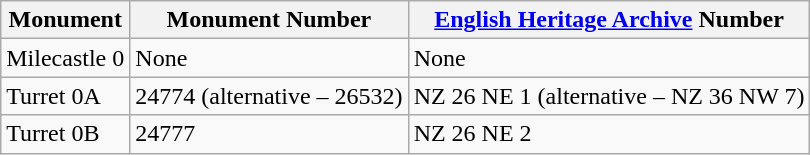<table class="wikitable">
<tr>
<th>Monument</th>
<th>Monument Number</th>
<th><a href='#'>English Heritage Archive</a> Number</th>
</tr>
<tr>
<td>Milecastle 0</td>
<td>None</td>
<td>None</td>
</tr>
<tr>
<td>Turret 0A</td>
<td>24774 (alternative – 26532)</td>
<td>NZ 26 NE 1 (alternative – NZ 36 NW 7)</td>
</tr>
<tr>
<td>Turret 0B</td>
<td>24777</td>
<td>NZ 26 NE 2</td>
</tr>
</table>
